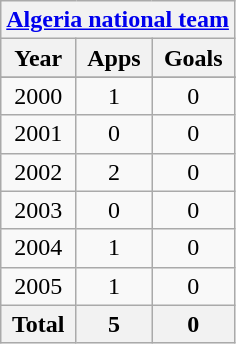<table class="wikitable" style="text-align:center">
<tr>
<th colspan=3><a href='#'>Algeria national team</a></th>
</tr>
<tr>
<th>Year</th>
<th>Apps</th>
<th>Goals</th>
</tr>
<tr>
</tr>
<tr>
<td>2000</td>
<td>1</td>
<td>0</td>
</tr>
<tr>
<td>2001</td>
<td>0</td>
<td>0</td>
</tr>
<tr>
<td>2002</td>
<td>2</td>
<td>0</td>
</tr>
<tr>
<td>2003</td>
<td>0</td>
<td>0</td>
</tr>
<tr>
<td>2004</td>
<td>1</td>
<td>0</td>
</tr>
<tr>
<td>2005</td>
<td>1</td>
<td>0</td>
</tr>
<tr>
<th>Total</th>
<th>5</th>
<th>0</th>
</tr>
</table>
